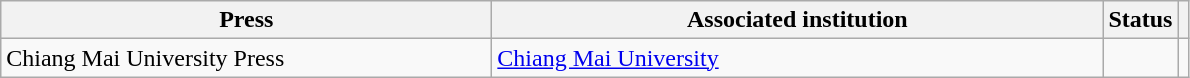<table class="wikitable sortable">
<tr>
<th style="width:20em">Press</th>
<th style="width:25em">Associated institution</th>
<th>Status</th>
<th></th>
</tr>
<tr>
<td>Chiang Mai University Press</td>
<td><a href='#'>Chiang Mai University</a></td>
<td></td>
<td></td>
</tr>
</table>
